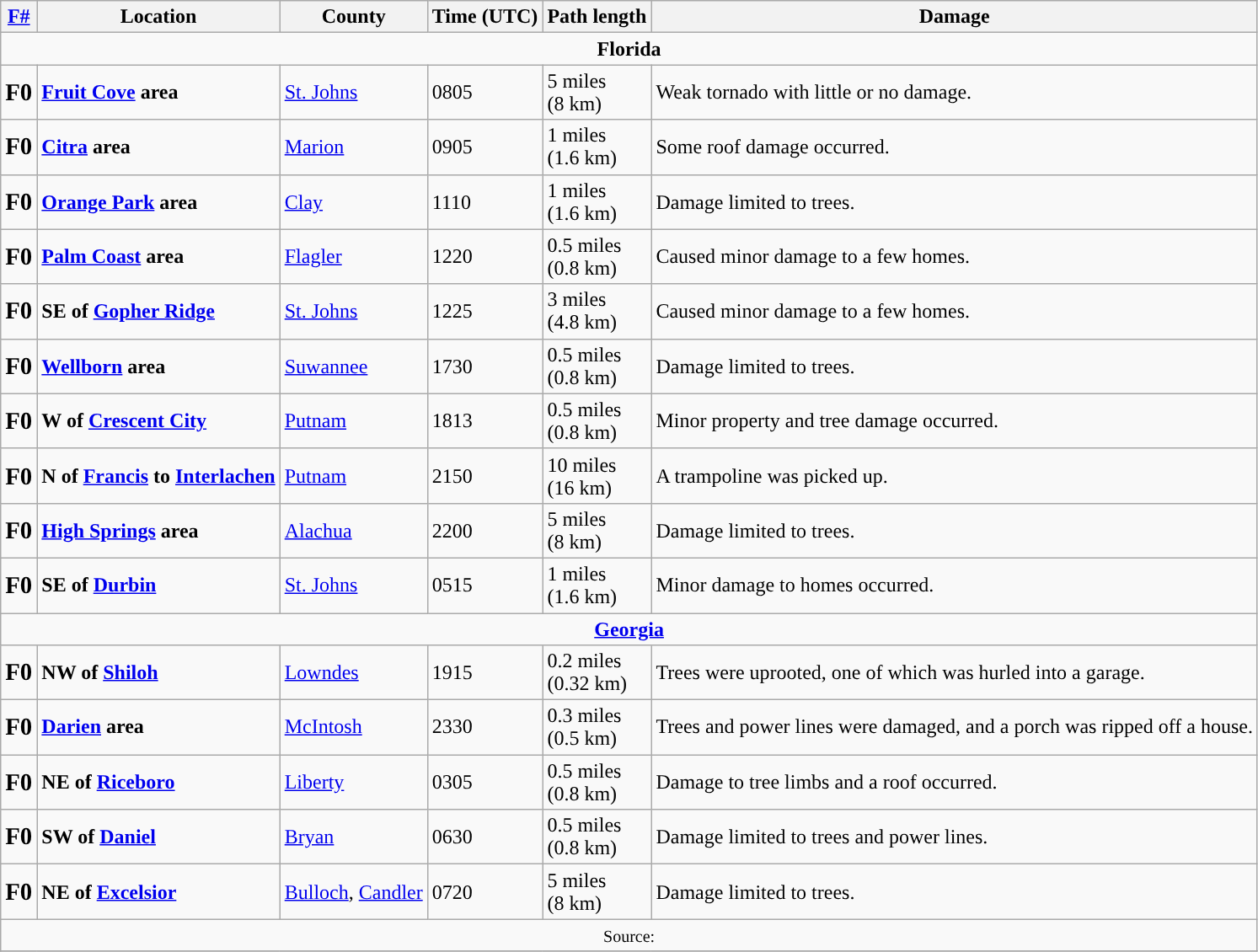<table class="wikitable">
<tr>
<th><a href='#'>F#</a></th>
<th>Location</th>
<th>County</th>
<th>Time (UTC)</th>
<th>Path length</th>
<th>Damage</th>
</tr>
<tr>
<td colspan="7" align=center><strong>Florida</strong></td>
</tr>
<tr>
<td><big><strong>F0</strong></big></td>
<td><strong><a href='#'>Fruit Cove</a> area</strong></td>
<td><a href='#'>St. Johns</a></td>
<td>0805</td>
<td>5 miles <br>(8 km)</td>
<td>Weak tornado with little or no damage.</td>
</tr>
<tr>
<td><big><strong>F0</strong></big></td>
<td><strong><a href='#'>Citra</a> area</strong></td>
<td><a href='#'>Marion</a></td>
<td>0905</td>
<td>1 miles <br>(1.6 km)</td>
<td>Some roof damage occurred.</td>
</tr>
<tr>
<td><big><strong>F0</strong></big></td>
<td><strong><a href='#'>Orange Park</a> area</strong></td>
<td><a href='#'>Clay</a></td>
<td>1110</td>
<td>1 miles <br>(1.6 km)</td>
<td>Damage limited to trees.</td>
</tr>
<tr>
<td><big><strong>F0</strong></big></td>
<td><strong><a href='#'>Palm Coast</a> area</strong></td>
<td><a href='#'>Flagler</a></td>
<td>1220</td>
<td>0.5 miles <br>(0.8 km)</td>
<td>Caused minor damage to a few homes.</td>
</tr>
<tr>
<td><big><strong>F0</strong></big></td>
<td><strong>SE of <a href='#'>Gopher Ridge</a></strong></td>
<td><a href='#'>St. Johns</a></td>
<td>1225</td>
<td>3 miles <br>(4.8 km)</td>
<td>Caused minor damage to a few homes.</td>
</tr>
<tr>
<td><big><strong>F0</strong></big></td>
<td><strong><a href='#'>Wellborn</a> area</strong></td>
<td><a href='#'>Suwannee</a></td>
<td>1730</td>
<td>0.5 miles <br>(0.8 km)</td>
<td>Damage limited to trees.</td>
</tr>
<tr>
<td><big><strong>F0</strong></big></td>
<td><strong>W of <a href='#'>Crescent City</a></strong></td>
<td><a href='#'>Putnam</a></td>
<td>1813</td>
<td>0.5 miles <br>(0.8 km)</td>
<td>Minor property and tree damage occurred.</td>
</tr>
<tr>
<td><big><strong>F0</strong></big></td>
<td><strong>N of <a href='#'>Francis</a> to <a href='#'>Interlachen</a></strong></td>
<td><a href='#'>Putnam</a></td>
<td>2150</td>
<td>10 miles <br>(16 km)</td>
<td>A trampoline was picked up.</td>
</tr>
<tr>
<td><big><strong>F0</strong></big></td>
<td><strong><a href='#'>High Springs</a> area</strong></td>
<td><a href='#'>Alachua</a></td>
<td>2200</td>
<td>5 miles <br>(8 km)</td>
<td>Damage limited to trees.</td>
</tr>
<tr>
<td><big><strong>F0</strong></big></td>
<td><strong>SE of <a href='#'>Durbin</a></strong></td>
<td><a href='#'>St. Johns</a></td>
<td>0515</td>
<td>1 miles <br>(1.6 km)</td>
<td>Minor damage to homes occurred.</td>
</tr>
<tr>
<td colspan="7" align=center><strong><a href='#'>Georgia</a></strong></td>
</tr>
<tr>
<td><big><strong>F0</strong></big></td>
<td><strong>NW of <a href='#'>Shiloh</a></strong></td>
<td><a href='#'>Lowndes</a></td>
<td>1915</td>
<td>0.2 miles <br>(0.32 km)</td>
<td>Trees were uprooted, one of which was hurled into a garage.</td>
</tr>
<tr>
<td><big><strong>F0</strong></big></td>
<td><strong><a href='#'>Darien</a> area</strong></td>
<td><a href='#'>McIntosh</a></td>
<td>2330</td>
<td>0.3 miles <br>(0.5 km)</td>
<td>Trees and power lines were damaged, and a porch was ripped off a house.</td>
</tr>
<tr>
<td><big><strong>F0</strong></big></td>
<td><strong>NE of <a href='#'>Riceboro</a></strong></td>
<td><a href='#'>Liberty</a></td>
<td>0305</td>
<td>0.5 miles <br>(0.8 km)</td>
<td>Damage to tree limbs and a roof occurred.</td>
</tr>
<tr>
<td><big><strong>F0</strong></big></td>
<td><strong>SW of <a href='#'>Daniel</a></strong></td>
<td><a href='#'>Bryan</a></td>
<td>0630</td>
<td>0.5 miles <br>(0.8 km)</td>
<td>Damage limited to trees and power lines.</td>
</tr>
<tr>
<td><big><strong>F0</strong></big></td>
<td><strong>NE of <a href='#'>Excelsior</a></strong></td>
<td><a href='#'>Bulloch</a>, <a href='#'>Candler</a></td>
<td>0720</td>
<td>5 miles <br>(8 km)</td>
<td>Damage limited to trees.</td>
</tr>
<tr>
<td colspan="7" align=center><small>Source: </small></td>
</tr>
<tr>
</tr>
</table>
